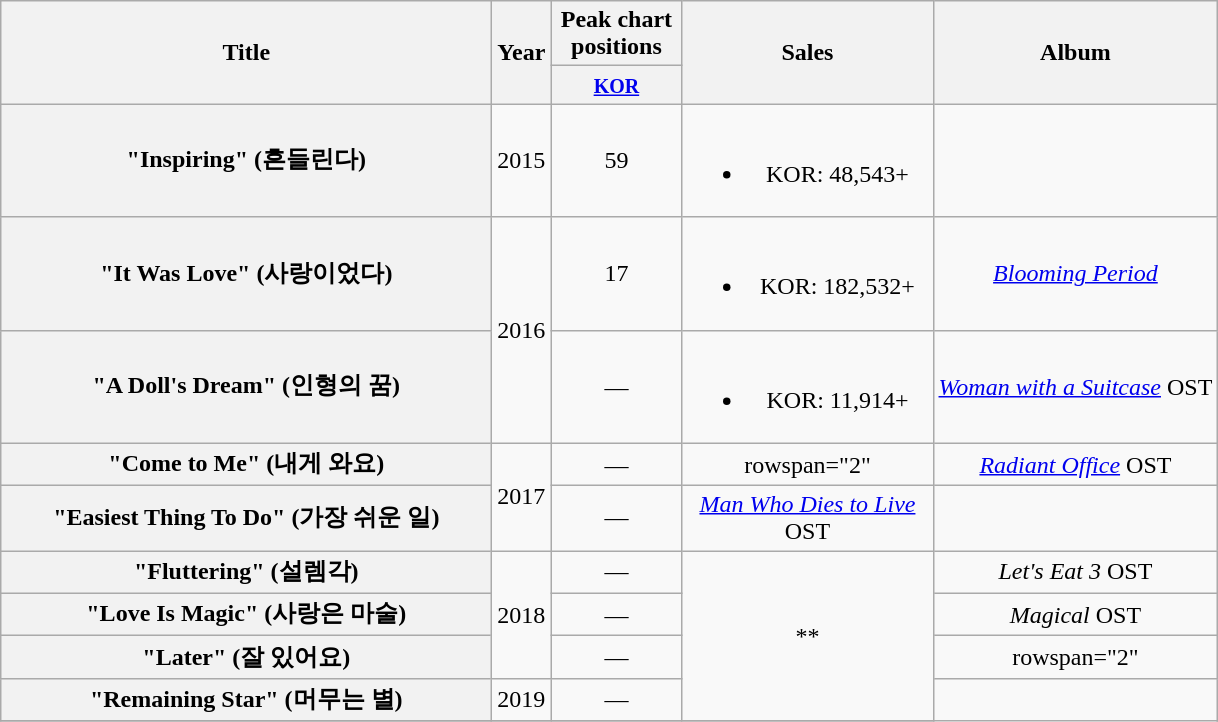<table class="wikitable plainrowheaders" style="text-align:center;" border="1">
<tr>
<th scope="col" rowspan="2" style="width:20em;">Title</th>
<th scope="col" rowspan="2">Year</th>
<th scope="col" colspan="1" style="width:5em;">Peak chart positions</th>
<th scope="col" rowspan="2" style="width:10em;">Sales</th>
<th scope="col" rowspan="2">Album</th>
</tr>
<tr>
<th><small><a href='#'>KOR</a></small><br></th>
</tr>
<tr>
<th scope="row">"Inspiring" (흔들린다)</th>
<td>2015</td>
<td>59</td>
<td><br><ul><li>KOR: 48,543+</li></ul></td>
<td></td>
</tr>
<tr>
<th scope="row">"It Was Love" (사랑이었다)</th>
<td rowspan="2">2016</td>
<td>17</td>
<td><br><ul><li>KOR: 182,532+</li></ul></td>
<td><em><a href='#'>Blooming Period</a></em></td>
</tr>
<tr>
<th scope="row">"A Doll's Dream" (인형의 꿈)</th>
<td>—</td>
<td><br><ul><li>KOR: 11,914+</li></ul></td>
<td><em><a href='#'>Woman with a Suitcase</a></em> OST</td>
</tr>
<tr>
<th scope="row">"Come to Me" (내게 와요)</th>
<td rowspan="2">2017</td>
<td>—</td>
<td>rowspan="2" </td>
<td><em><a href='#'>Radiant Office</a></em> OST</td>
</tr>
<tr>
<th scope="row">"Easiest Thing To Do" (가장 쉬운 일)</th>
<td>—</td>
<td><em><a href='#'>Man Who Dies to Live</a></em> OST</td>
</tr>
<tr>
<th scope="row">"Fluttering" (설렘각)</th>
<td rowspan="3">2018</td>
<td>—</td>
<td rowspan="4">**</td>
<td><em>Let's Eat 3</em> OST</td>
</tr>
<tr>
<th scope="row">"Love Is Magic" (사랑은 마술)</th>
<td>—</td>
<td><em>Magical</em> OST</td>
</tr>
<tr>
<th scope="row">"Later" (잘 있어요)</th>
<td>—</td>
<td>rowspan="2" </td>
</tr>
<tr>
<th scope="row">"Remaining Star" (머무는 별)</th>
<td>2019</td>
<td>—</td>
</tr>
<tr>
</tr>
</table>
